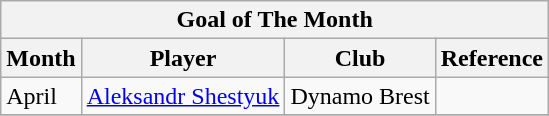<table class="wikitable collapsible collapsed">
<tr>
<th colspan="5">Goal of The Month</th>
</tr>
<tr>
<th>Month</th>
<th>Player</th>
<th>Club</th>
<th>Reference</th>
</tr>
<tr>
<td>April</td>
<td> <a href='#'>Aleksandr Shestyuk</a></td>
<td>Dynamo Brest</td>
<td align=center></td>
</tr>
<tr>
</tr>
</table>
